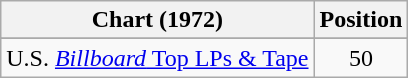<table class="wikitable">
<tr>
<th>Chart (1972)</th>
<th>Position</th>
</tr>
<tr>
</tr>
<tr>
<td>U.S. <a href='#'><em>Billboard</em> Top LPs & Tape</a></td>
<td style="text-align:center;">50</td>
</tr>
</table>
